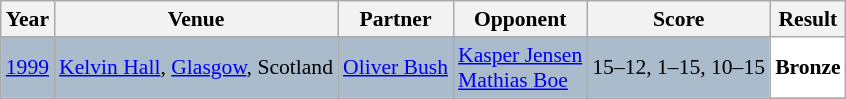<table class="sortable wikitable" style="font-size: 90%;">
<tr>
<th>Year</th>
<th>Venue</th>
<th>Partner</th>
<th>Opponent</th>
<th>Score</th>
<th>Result</th>
</tr>
<tr style="background:#AABBCC">
<td align="center"><a href='#'>1999</a></td>
<td align="left"><a href='#'>Kelvin Hall</a>, <a href='#'>Glasgow</a>, Scotland</td>
<td align="left"> <a href='#'>Oliver Bush</a></td>
<td align="left"> <a href='#'>Kasper Jensen</a><br> <a href='#'>Mathias Boe</a></td>
<td align="left">15–12, 1–15, 10–15</td>
<td style="text-align:left; background:white"> <strong>Bronze</strong></td>
</tr>
</table>
